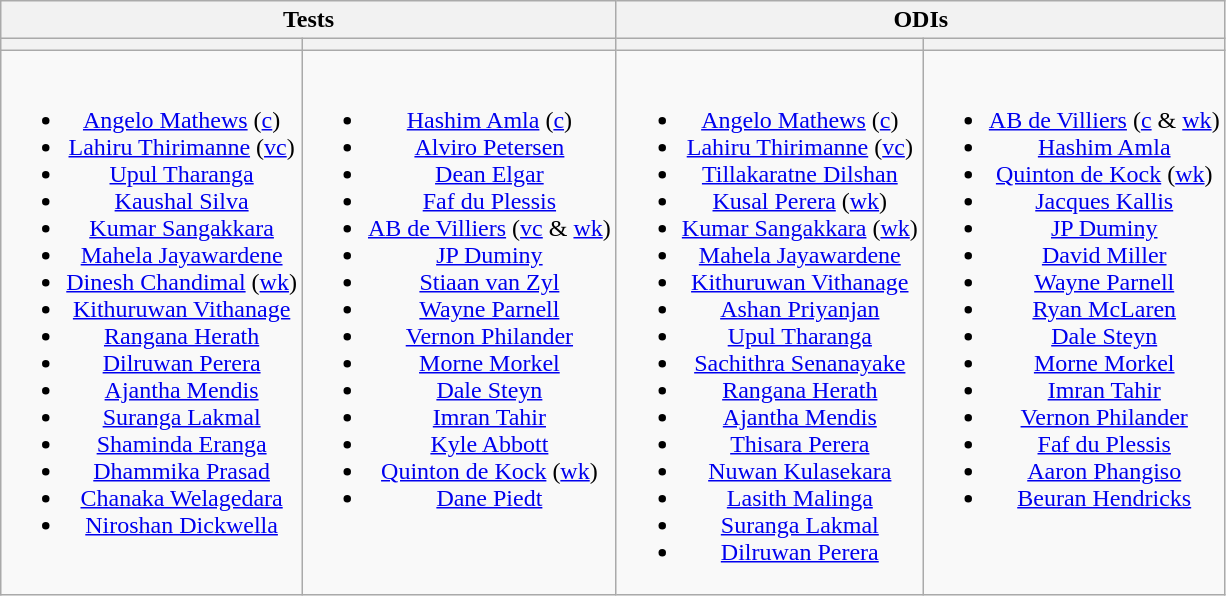<table class="wikitable" style="text-align:center">
<tr>
<th colspan="2">Tests</th>
<th colspan="2">ODIs</th>
</tr>
<tr>
<th></th>
<th></th>
<th></th>
<th></th>
</tr>
<tr style="vertical-align:top">
<td><br><ul><li><a href='#'>Angelo Mathews</a> (<a href='#'>c</a>)</li><li><a href='#'>Lahiru Thirimanne</a> (<a href='#'>vc</a>)</li><li><a href='#'>Upul Tharanga</a></li><li><a href='#'>Kaushal Silva</a></li><li><a href='#'>Kumar Sangakkara</a></li><li><a href='#'>Mahela Jayawardene</a></li><li><a href='#'>Dinesh Chandimal</a> (<a href='#'>wk</a>)</li><li><a href='#'>Kithuruwan Vithanage</a></li><li><a href='#'>Rangana Herath</a></li><li><a href='#'>Dilruwan Perera</a></li><li><a href='#'>Ajantha Mendis</a></li><li><a href='#'>Suranga Lakmal</a></li><li><a href='#'>Shaminda Eranga</a></li><li><a href='#'>Dhammika Prasad</a></li><li><a href='#'>Chanaka Welagedara</a></li><li><a href='#'>Niroshan Dickwella</a></li></ul></td>
<td><br><ul><li><a href='#'>Hashim Amla</a> (<a href='#'>c</a>)</li><li><a href='#'>Alviro Petersen</a></li><li><a href='#'>Dean Elgar</a></li><li><a href='#'>Faf du Plessis</a></li><li><a href='#'>AB de Villiers</a> (<a href='#'>vc</a> & <a href='#'>wk</a>)</li><li><a href='#'>JP Duminy</a></li><li><a href='#'>Stiaan van Zyl</a></li><li><a href='#'>Wayne Parnell</a></li><li><a href='#'>Vernon Philander</a></li><li><a href='#'>Morne Morkel</a></li><li><a href='#'>Dale Steyn</a></li><li><a href='#'>Imran Tahir</a></li><li><a href='#'>Kyle Abbott</a></li><li><a href='#'>Quinton de Kock</a> (<a href='#'>wk</a>)</li><li><a href='#'>Dane Piedt</a></li></ul></td>
<td><br><ul><li><a href='#'>Angelo Mathews</a> (<a href='#'>c</a>)</li><li><a href='#'>Lahiru Thirimanne</a> (<a href='#'>vc</a>)</li><li><a href='#'>Tillakaratne Dilshan</a></li><li><a href='#'>Kusal Perera</a> (<a href='#'>wk</a>)</li><li><a href='#'>Kumar Sangakkara</a> (<a href='#'>wk</a>)</li><li><a href='#'>Mahela Jayawardene</a></li><li><a href='#'>Kithuruwan Vithanage</a></li><li><a href='#'>Ashan Priyanjan</a></li><li><a href='#'>Upul Tharanga</a></li><li><a href='#'>Sachithra Senanayake</a></li><li><a href='#'>Rangana Herath</a></li><li><a href='#'>Ajantha Mendis</a></li><li><a href='#'>Thisara Perera</a></li><li><a href='#'>Nuwan Kulasekara</a></li><li><a href='#'>Lasith Malinga</a></li><li><a href='#'>Suranga Lakmal</a></li><li><a href='#'>Dilruwan Perera</a></li></ul></td>
<td><br><ul><li><a href='#'>AB de Villiers</a> (<a href='#'>c</a> & <a href='#'>wk</a>)</li><li><a href='#'>Hashim Amla</a></li><li><a href='#'>Quinton de Kock</a> (<a href='#'>wk</a>)</li><li><a href='#'>Jacques Kallis</a></li><li><a href='#'>JP Duminy</a></li><li><a href='#'>David Miller</a></li><li><a href='#'>Wayne Parnell</a></li><li><a href='#'>Ryan McLaren</a></li><li><a href='#'>Dale Steyn</a></li><li><a href='#'>Morne Morkel</a></li><li><a href='#'>Imran Tahir</a></li><li><a href='#'>Vernon Philander</a></li><li><a href='#'>Faf du Plessis</a></li><li><a href='#'>Aaron Phangiso</a></li><li><a href='#'>Beuran Hendricks</a></li></ul></td>
</tr>
</table>
